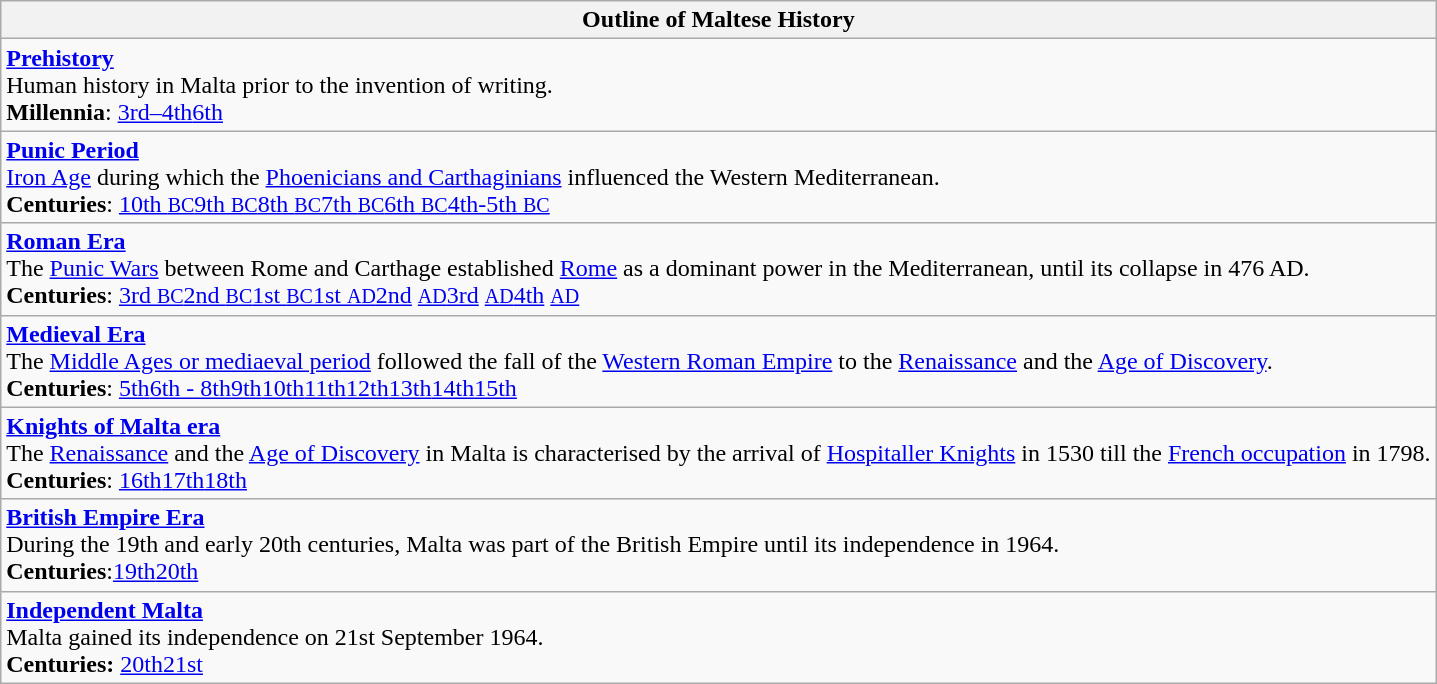<table class="wikitable">
<tr>
<th>Outline of Maltese History</th>
</tr>
<tr>
<td><a href='#'><strong>Prehistory</strong></a><br>Human history in Malta prior to the invention of writing.<br><strong>Millennia</strong>: <a href='#'>3rd–4th⁣⁣⁣⁣</a><a href='#'>6th</a></td>
</tr>
<tr>
<td><strong><a href='#'>Punic Period</a></strong><br><a href='#'>Iron Age</a> during which the <a href='#'>Phoenicians and Carthaginians</a> influenced the Western Mediterranean.<br><strong>Centuries</strong>: <a href='#'>10th <small>BC</small></a><a href='#'>9th <small>BC</small></a><a href='#'>8th <small>BC</small></a><a href='#'>7th <small>BC</small></a><a href='#'>6th <small>BC</small></a><a href='#'>4th-5th <small>BC</small></a></td>
</tr>
<tr>
<td><strong><a href='#'>Roman Era</a></strong><br>The <a href='#'>Punic Wars</a> between Rome and Carthage established <a href='#'>Rome</a> as a dominant power in the Mediterranean, until its collapse in 476 AD.<br><strong>Centuries</strong>: <a href='#'>3rd <small>BC</small></a><a href='#'>2nd <small>BC</small></a><a href='#'>1st <small>BC</small></a><a href='#'>1st <small>AD</small></a><a href='#'>2nd</a> <a href='#'><small>AD</small></a><a href='#'>3rd</a> <a href='#'><small>AD</small></a><a href='#'>4th</a> <a href='#'><small>AD</small></a></td>
</tr>
<tr>
<td><strong><a href='#'>Medieval Era</a></strong><br>The <a href='#'>Middle Ages or mediaeval period</a> followed the fall of the <a href='#'>Western Roman Empire</a> to the <a href='#'>Renaissance</a> and the <a href='#'>Age of Discovery</a>.<br><strong>Centuries</strong>: <a href='#'>5th</a><a href='#'>6th - 8th</a><a href='#'>9th</a><a href='#'>10th</a><a href='#'>11th</a><a href='#'>12th</a><a href='#'>13th</a><a href='#'>14th</a><a href='#'>15th</a></td>
</tr>
<tr>
<td><strong><a href='#'>Knights of Malta era</a></strong><br>The <a href='#'>Renaissance</a> and the <a href='#'>Age of Discovery</a> in Malta is characterised by the arrival of <a href='#'>Hospitaller Knights</a> in 1530 till the <a href='#'>French occupation</a> in 1798.<br><strong>Centuries</strong>: <a href='#'>16th</a><a href='#'>17th</a><a href='#'>18th</a></td>
</tr>
<tr>
<td><strong><a href='#'>British Empire Era</a></strong><br>During the 19th and early 20th centuries, Malta was part of the British Empire until its independence in 1964.<br><strong>Centuries</strong>:<a href='#'>19th</a><a href='#'>20th</a></td>
</tr>
<tr>
<td><a href='#'><strong>Independent Malta</strong></a><br>Malta gained its independence on 21st September 1964.<br><strong>Centuries:</strong> <a href='#'>20th</a><a href='#'>21st</a></td>
</tr>
</table>
